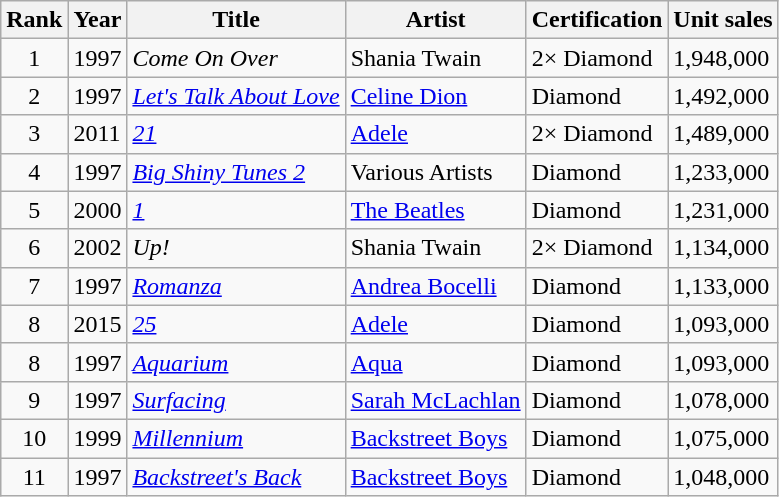<table class="wikitable">
<tr>
<th>Rank</th>
<th>Year</th>
<th>Title</th>
<th>Artist</th>
<th>Certification</th>
<th>Unit sales</th>
</tr>
<tr>
<td align="center">1</td>
<td>1997</td>
<td><em>Come On Over</em></td>
<td>Shania Twain</td>
<td>2× Diamond</td>
<td>1,948,000</td>
</tr>
<tr>
<td align="center">2</td>
<td>1997</td>
<td><em><a href='#'>Let's Talk About Love</a></em></td>
<td><a href='#'>Celine Dion</a></td>
<td>Diamond</td>
<td>1,492,000</td>
</tr>
<tr>
<td align="center">3</td>
<td>2011</td>
<td><em><a href='#'>21</a></em></td>
<td><a href='#'>Adele</a></td>
<td>2× Diamond</td>
<td>1,489,000</td>
</tr>
<tr>
<td align="center">4</td>
<td>1997</td>
<td><em><a href='#'>Big Shiny Tunes 2</a></em></td>
<td>Various Artists</td>
<td>Diamond</td>
<td>1,233,000</td>
</tr>
<tr>
<td align="center">5</td>
<td>2000</td>
<td><em><a href='#'>1</a></em></td>
<td><a href='#'>The Beatles</a></td>
<td>Diamond</td>
<td>1,231,000</td>
</tr>
<tr>
<td align="center">6</td>
<td>2002</td>
<td><em>Up!</em></td>
<td>Shania Twain</td>
<td>2× Diamond</td>
<td>1,134,000</td>
</tr>
<tr>
<td align="center">7</td>
<td>1997</td>
<td><em><a href='#'>Romanza</a></em></td>
<td><a href='#'>Andrea Bocelli</a></td>
<td>Diamond</td>
<td>1,133,000</td>
</tr>
<tr>
<td align="center">8</td>
<td>2015</td>
<td><em><a href='#'>25</a></em></td>
<td><a href='#'>Adele</a></td>
<td>Diamond</td>
<td>1,093,000</td>
</tr>
<tr>
<td align="center">8</td>
<td>1997</td>
<td><em><a href='#'>Aquarium</a></em></td>
<td><a href='#'>Aqua</a></td>
<td>Diamond</td>
<td>1,093,000</td>
</tr>
<tr>
<td align="center">9</td>
<td>1997</td>
<td><em><a href='#'>Surfacing</a></em></td>
<td><a href='#'>Sarah McLachlan</a></td>
<td>Diamond</td>
<td>1,078,000</td>
</tr>
<tr>
<td align="center">10</td>
<td>1999</td>
<td><em><a href='#'>Millennium</a></em></td>
<td><a href='#'>Backstreet Boys</a></td>
<td>Diamond</td>
<td>1,075,000</td>
</tr>
<tr>
<td align="center">11</td>
<td>1997</td>
<td><em><a href='#'>Backstreet's Back</a></em></td>
<td><a href='#'>Backstreet Boys</a></td>
<td>Diamond</td>
<td>1,048,000</td>
</tr>
</table>
